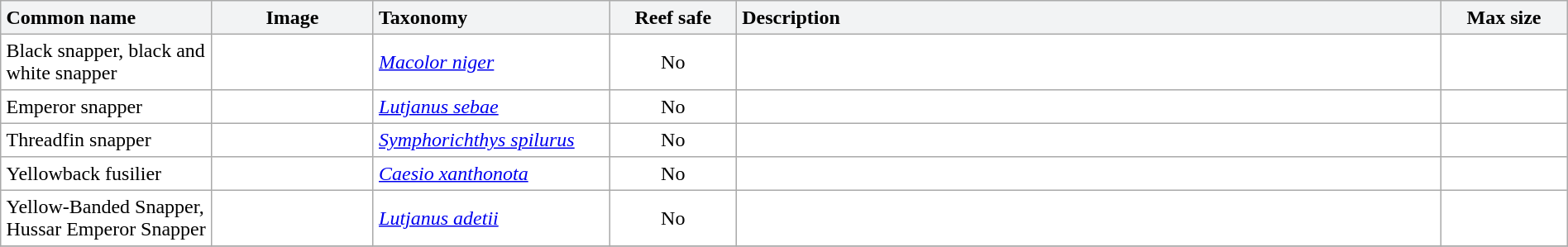<table class="sortable collapsible" cellpadding="4" width="100%" border="1" style="border:1px solid #aaa; border-collapse:collapse">
<tr>
<th align="left" style="background:#F2F3F4" width="170px">Common name</th>
<th style="background:#F2F3F4" width="130px" class="unsortable">Image</th>
<th align="left" style="background:#F2F3F4" width="190px">Taxonomy</th>
<th style="background:#F2F3F4" width="100px">Reef safe</th>
<th align="left" style="background:#F2F3F4" width="610px" class="unsortable">Description</th>
<th style="background:#F2F3F4" width="100px">Max size</th>
</tr>
<tr>
<td>Black snapper, black and white snapper</td>
<td></td>
<td><em><a href='#'>Macolor niger</a></em></td>
<td align="center">No</td>
<td></td>
<td align="center"></td>
</tr>
<tr>
<td>Emperor snapper</td>
<td></td>
<td><em><a href='#'>Lutjanus sebae</a></em></td>
<td align="center">No</td>
<td></td>
<td align="center"></td>
</tr>
<tr>
<td>Threadfin snapper</td>
<td></td>
<td><em><a href='#'>Symphorichthys spilurus</a></em></td>
<td align="center">No</td>
<td></td>
<td align="center"></td>
</tr>
<tr>
<td>Yellowback fusilier</td>
<td></td>
<td><em><a href='#'>Caesio xanthonota</a></em></td>
<td align="center">No</td>
<td></td>
<td align="center"></td>
</tr>
<tr>
<td>Yellow-Banded Snapper, Hussar Emperor Snapper</td>
<td></td>
<td><em><a href='#'>Lutjanus adetii</a></em></td>
<td align="center">No</td>
<td></td>
<td align="center"></td>
</tr>
<tr>
</tr>
</table>
